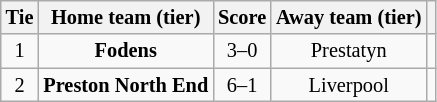<table class="wikitable" style="text-align:center; font-size:85%">
<tr>
<th>Tie</th>
<th>Home team (tier)</th>
<th>Score</th>
<th>Away team (tier)</th>
<th></th>
</tr>
<tr>
<td align="center">1</td>
<td><strong>Fodens</strong></td>
<td align="center">3–0</td>
<td>Prestatyn</td>
<td></td>
</tr>
<tr>
<td align="center">2</td>
<td><strong>Preston North End</strong></td>
<td align="center">6–1</td>
<td>Liverpool</td>
<td></td>
</tr>
</table>
